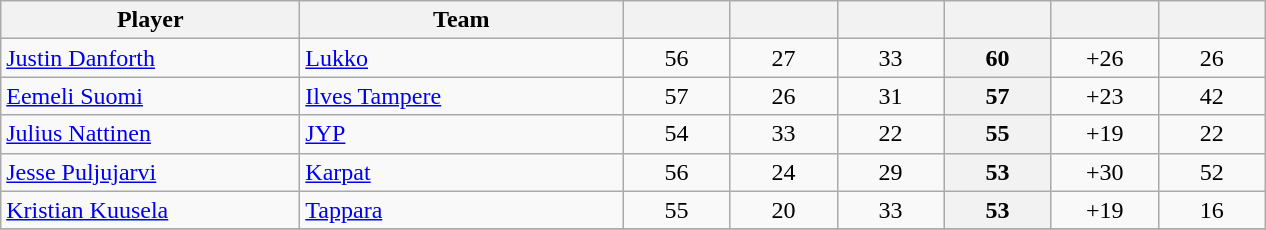<table class="wikitable sortable" style="text-align: center">
<tr>
<th style="width: 12em;">Player</th>
<th style="width: 13em;">Team</th>
<th style="width: 4em;"></th>
<th style="width: 4em;"></th>
<th style="width: 4em;"></th>
<th style="width: 4em;"></th>
<th data-sort-type="number" style="width: 4em;"></th>
<th style="width: 4em;"></th>
</tr>
<tr>
<td style="text-align:left;"><a href='#'>Justin Danforth</a></td>
<td style="text-align:left;"><a href='#'>Lukko</a></td>
<td>56</td>
<td>27</td>
<td>33</td>
<th>60</th>
<td>+26</td>
<td>26</td>
</tr>
<tr>
<td style="text-align:left;"><a href='#'>Eemeli Suomi</a></td>
<td style="text-align:left;"><a href='#'>Ilves Tampere</a></td>
<td>57</td>
<td>26</td>
<td>31</td>
<th>57</th>
<td>+23</td>
<td>42</td>
</tr>
<tr>
<td style="text-align:left;"><a href='#'>Julius Nattinen</a></td>
<td style="text-align:left;"><a href='#'>JYP</a></td>
<td>54</td>
<td>33</td>
<td>22</td>
<th>55</th>
<td>+19</td>
<td>22</td>
</tr>
<tr>
<td style="text-align:left;"><a href='#'>Jesse Puljujarvi</a></td>
<td style="text-align:left;"><a href='#'>Karpat</a></td>
<td>56</td>
<td>24</td>
<td>29</td>
<th>53</th>
<td>+30</td>
<td>52</td>
</tr>
<tr>
<td style="text-align:left;"><a href='#'>Kristian Kuusela</a></td>
<td style="text-align:left;"><a href='#'>Tappara</a></td>
<td>55</td>
<td>20</td>
<td>33</td>
<th>53</th>
<td>+19</td>
<td>16</td>
</tr>
<tr>
</tr>
</table>
